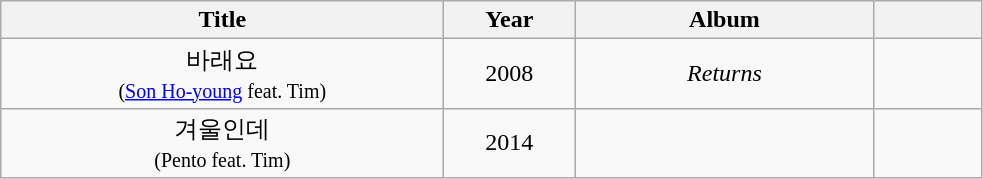<table class="wikitable" style="text-align:center;">
<tr>
<th style="width:18em;">Title</th>
<th style="width:5em;">Year</th>
<th style="width:12em;">Album</th>
<th style="width:4em;"></th>
</tr>
<tr>
<td>바래요<br><small>(<a href='#'>Son Ho-young</a> feat. Tim)</small></td>
<td>2008</td>
<td><em>Returns</em></td>
<td></td>
</tr>
<tr>
<td>겨울인데<br><small>(Pento feat. Tim)</small></td>
<td>2014</td>
<td></td>
<td></td>
</tr>
</table>
